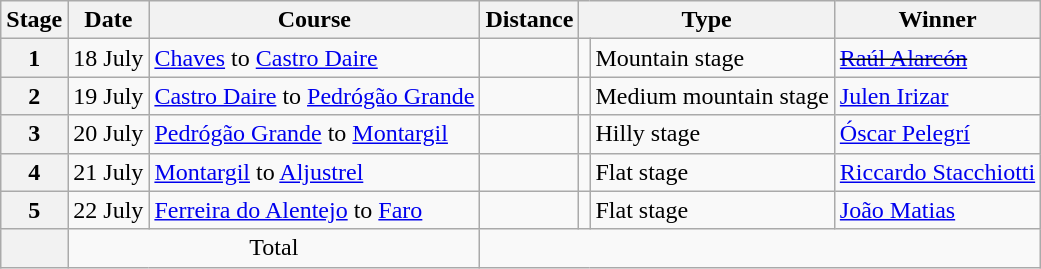<table class="wikitable">
<tr>
<th scope="col">Stage</th>
<th scope="col">Date</th>
<th scope="col">Course</th>
<th scope="col">Distance</th>
<th scope="col" colspan="2">Type</th>
<th scope="col">Winner</th>
</tr>
<tr>
<th scope="row">1</th>
<td style="text-align:right">18 July</td>
<td><a href='#'>Chaves</a> to <a href='#'>Castro Daire</a></td>
<td style="text-align:center;"></td>
<td></td>
<td>Mountain stage</td>
<td><s><a href='#'>Raúl Alarcón</a></s></td>
</tr>
<tr>
<th scope="row">2</th>
<td style="text-align:right">19 July</td>
<td><a href='#'>Castro Daire</a> to <a href='#'>Pedrógão Grande</a></td>
<td style="text-align:center;"></td>
<td></td>
<td>Medium mountain stage</td>
<td><a href='#'>Julen Irizar</a></td>
</tr>
<tr>
<th scope="row">3</th>
<td style="text-align:right">20 July</td>
<td><a href='#'>Pedrógão Grande</a> to <a href='#'>Montargil</a></td>
<td style="text-align:center;"></td>
<td></td>
<td>Hilly stage</td>
<td><a href='#'>Óscar Pelegrí</a></td>
</tr>
<tr>
<th scope="row">4</th>
<td style="text-align:right">21 July</td>
<td><a href='#'>Montargil</a> to <a href='#'>Aljustrel</a></td>
<td style="text-align:center;"></td>
<td></td>
<td>Flat stage</td>
<td><a href='#'>Riccardo Stacchiotti</a></td>
</tr>
<tr>
<th scope="row">5</th>
<td style="text-align:right">22 July</td>
<td><a href='#'>Ferreira do Alentejo</a> to <a href='#'>Faro</a></td>
<td style="text-align:center;"></td>
<td></td>
<td>Flat stage</td>
<td><a href='#'>João Matias</a></td>
</tr>
<tr>
<th scope="row"></th>
<td colspan="2" style="text-align:center">Total</td>
<td colspan="5" style="text-align:center"></td>
</tr>
</table>
